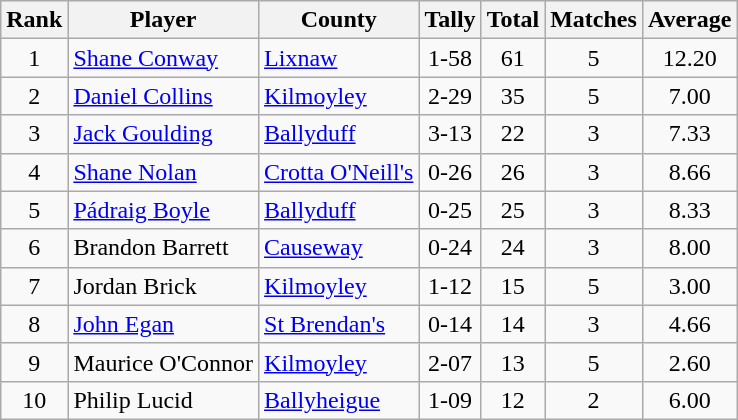<table class="wikitable">
<tr>
<th>Rank</th>
<th>Player</th>
<th>County</th>
<th>Tally</th>
<th>Total</th>
<th>Matches</th>
<th>Average</th>
</tr>
<tr>
<td rowspan=1 align=center>1</td>
<td><a href='#'>Shane Conway</a></td>
<td><a href='#'>Lixnaw</a></td>
<td align=center>1-58</td>
<td align=center>61</td>
<td align=center>5</td>
<td align=center>12.20</td>
</tr>
<tr>
<td rowspan=1 align=center>2</td>
<td><a href='#'>Daniel Collins</a></td>
<td><a href='#'>Kilmoyley</a></td>
<td align=center>2-29</td>
<td align=center>35</td>
<td align=center>5</td>
<td align=center>7.00</td>
</tr>
<tr>
<td rowspan=1 align=center>3</td>
<td><a href='#'>Jack Goulding</a></td>
<td><a href='#'>Ballyduff</a></td>
<td align=center>3-13</td>
<td align=center>22</td>
<td align=center>3</td>
<td align=center>7.33</td>
</tr>
<tr>
<td rowspan=1 align=center>4</td>
<td><a href='#'>Shane Nolan</a></td>
<td><a href='#'>Crotta O'Neill's</a></td>
<td align=center>0-26</td>
<td align=center>26</td>
<td align=center>3</td>
<td align=center>8.66</td>
</tr>
<tr>
<td rowspan=1 align=center>5</td>
<td><a href='#'>Pádraig Boyle</a></td>
<td><a href='#'>Ballyduff</a></td>
<td align=center>0-25</td>
<td align=center>25</td>
<td align=center>3</td>
<td align=center>8.33</td>
</tr>
<tr>
<td rowspan=1 align=center>6</td>
<td>Brandon Barrett</td>
<td><a href='#'>Causeway</a></td>
<td align=center>0-24</td>
<td align=center>24</td>
<td align=center>3</td>
<td align=center>8.00</td>
</tr>
<tr>
<td rowspan=1 align=center>7</td>
<td>Jordan Brick</td>
<td><a href='#'>Kilmoyley</a></td>
<td align=center>1-12</td>
<td align=center>15</td>
<td align=center>5</td>
<td align=center>3.00</td>
</tr>
<tr>
<td rowspan=1 align=center>8</td>
<td><a href='#'>John Egan</a></td>
<td><a href='#'>St Brendan's</a></td>
<td align=center>0-14</td>
<td align=center>14</td>
<td align=center>3</td>
<td align=center>4.66</td>
</tr>
<tr>
<td rowspan=1 align=center>9</td>
<td>Maurice O'Connor</td>
<td><a href='#'>Kilmoyley</a></td>
<td align=center>2-07</td>
<td align=center>13</td>
<td align=center>5</td>
<td align=center>2.60</td>
</tr>
<tr>
<td rowspan=1 align=center>10</td>
<td>Philip Lucid</td>
<td><a href='#'>Ballyheigue</a></td>
<td align=center>1-09</td>
<td align=center>12</td>
<td align=center>2</td>
<td align=center>6.00</td>
</tr>
</table>
